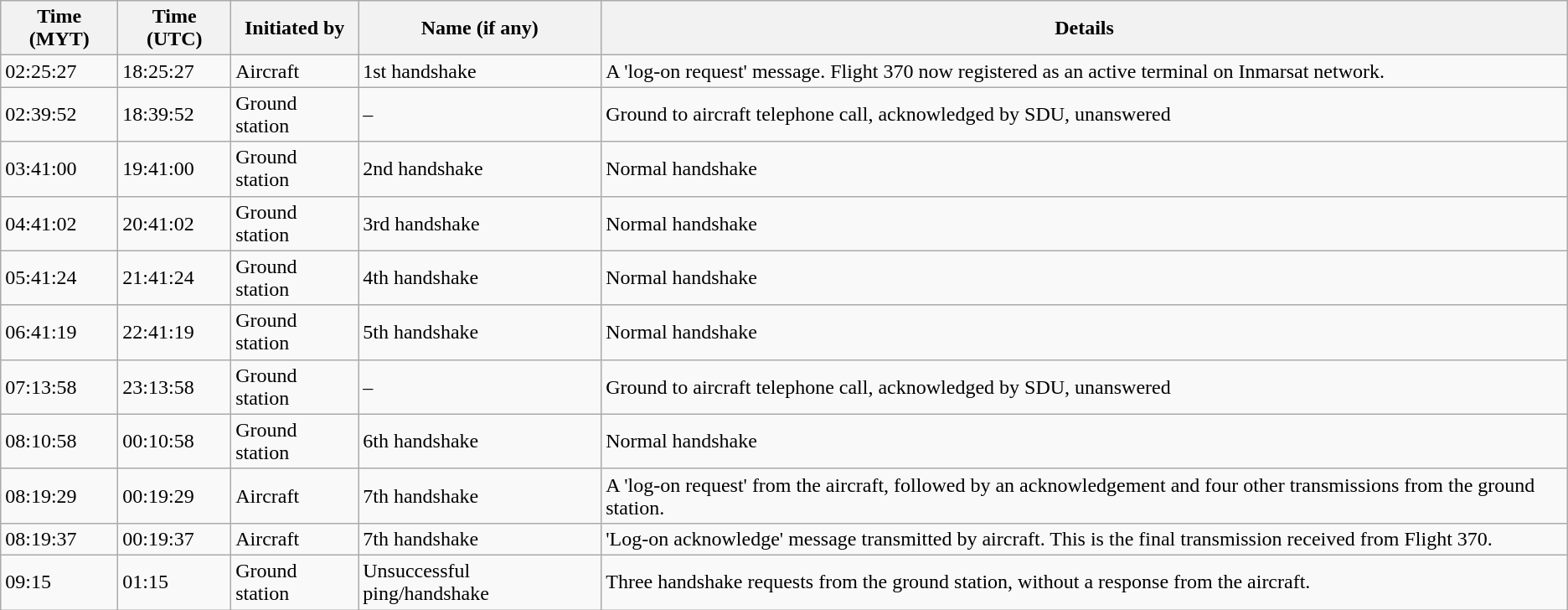<table class="wikitable">
<tr>
<th>Time (MYT)</th>
<th>Time (UTC)</th>
<th>Initiated by</th>
<th>Name (if any)</th>
<th>Details</th>
</tr>
<tr>
<td>02:25:27</td>
<td>18:25:27</td>
<td>Aircraft</td>
<td>1st handshake</td>
<td>A 'log-on request' message. Flight 370 now registered as an active terminal on Inmarsat network.</td>
</tr>
<tr>
<td>02:39:52</td>
<td>18:39:52</td>
<td>Ground station</td>
<td>–</td>
<td>Ground to aircraft telephone call, acknowledged by SDU, unanswered</td>
</tr>
<tr>
<td>03:41:00</td>
<td>19:41:00</td>
<td>Ground station</td>
<td>2nd handshake</td>
<td>Normal handshake</td>
</tr>
<tr>
<td>04:41:02</td>
<td>20:41:02</td>
<td>Ground station</td>
<td>3rd handshake</td>
<td>Normal handshake</td>
</tr>
<tr>
<td>05:41:24</td>
<td>21:41:24</td>
<td>Ground station</td>
<td>4th handshake</td>
<td>Normal handshake</td>
</tr>
<tr>
<td>06:41:19</td>
<td>22:41:19</td>
<td>Ground station</td>
<td>5th handshake</td>
<td>Normal handshake</td>
</tr>
<tr>
<td>07:13:58</td>
<td>23:13:58</td>
<td>Ground station</td>
<td>–</td>
<td>Ground to aircraft telephone call, acknowledged by SDU, unanswered</td>
</tr>
<tr>
<td>08:10:58</td>
<td>00:10:58</td>
<td>Ground station</td>
<td>6th handshake</td>
<td>Normal handshake</td>
</tr>
<tr>
<td>08:19:29</td>
<td>00:19:29</td>
<td>Aircraft</td>
<td>7th handshake</td>
<td>A 'log-on request' from the aircraft, followed by an acknowledgement and four other transmissions from the ground station.</td>
</tr>
<tr>
<td>08:19:37</td>
<td>00:19:37</td>
<td>Aircraft</td>
<td>7th handshake</td>
<td>'Log-on acknowledge' message transmitted by aircraft. This is the final transmission received from Flight 370.</td>
</tr>
<tr>
<td>09:15</td>
<td>01:15</td>
<td>Ground station</td>
<td>Unsuccessful ping/handshake</td>
<td>Three handshake requests from the ground station, without a response from the aircraft.</td>
</tr>
</table>
